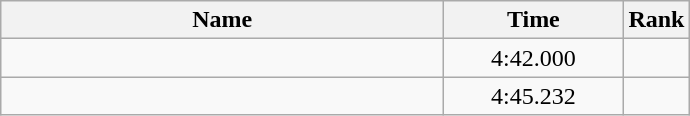<table class="wikitable" style="text-align:center;">
<tr>
<th style="width:18em">Name</th>
<th style="width:7em">Time</th>
<th>Rank</th>
</tr>
<tr>
<td align="left"></td>
<td>4:42.000</td>
<td></td>
</tr>
<tr>
<td align="left"></td>
<td>4:45.232</td>
<td></td>
</tr>
</table>
